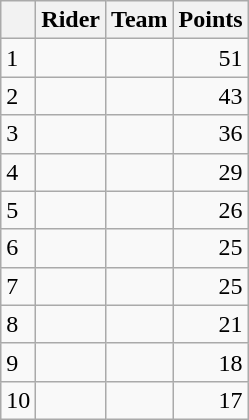<table class="wikitable">
<tr>
<th></th>
<th>Rider</th>
<th>Team</th>
<th>Points</th>
</tr>
<tr>
<td>1</td>
<td> </td>
<td></td>
<td align=right>51</td>
</tr>
<tr>
<td>2</td>
<td></td>
<td></td>
<td align=right>43</td>
</tr>
<tr>
<td>3</td>
<td></td>
<td></td>
<td align=right>36</td>
</tr>
<tr>
<td>4</td>
<td></td>
<td></td>
<td align=right>29</td>
</tr>
<tr>
<td>5</td>
<td> </td>
<td></td>
<td align=right>26</td>
</tr>
<tr>
<td>6</td>
<td></td>
<td></td>
<td align=right>25</td>
</tr>
<tr>
<td>7</td>
<td></td>
<td></td>
<td align=right>25</td>
</tr>
<tr>
<td>8</td>
<td></td>
<td></td>
<td align=right>21</td>
</tr>
<tr>
<td>9</td>
<td></td>
<td></td>
<td align=right>18</td>
</tr>
<tr>
<td>10</td>
<td></td>
<td></td>
<td style="text-align:right;">17</td>
</tr>
</table>
